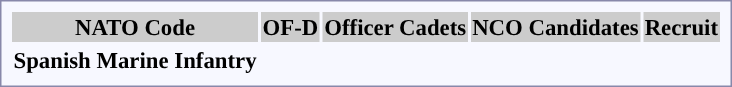<table style="border:1px solid #8888aa; background-color:#f7f8ff; padding:5px; font-size:95%; margin: 0px 12px 12px 0px; text-align:center;">
<tr style="background-color:#CCCCCC;">
<th><strong>NATO Code</strong></th>
<th colspan=3>OF-D</th>
<th colspan=2>Officer Cadets</th>
<th colspan=3>NCO Candidates</th>
<th colspan=1>Recruit</th>
</tr>
<tr>
<th rowspan=2> Spanish Marine Infantry</th>
<td></td>
<td></td>
<td></td>
<td></td>
<td></td>
<td></td>
<td></td>
<td></td>
<td></td>
</tr>
<tr>
<td></td>
<td></td>
<td></td>
<td></td>
<td></td>
<td></td>
<td></td>
<td></td>
<td></td>
</tr>
</table>
